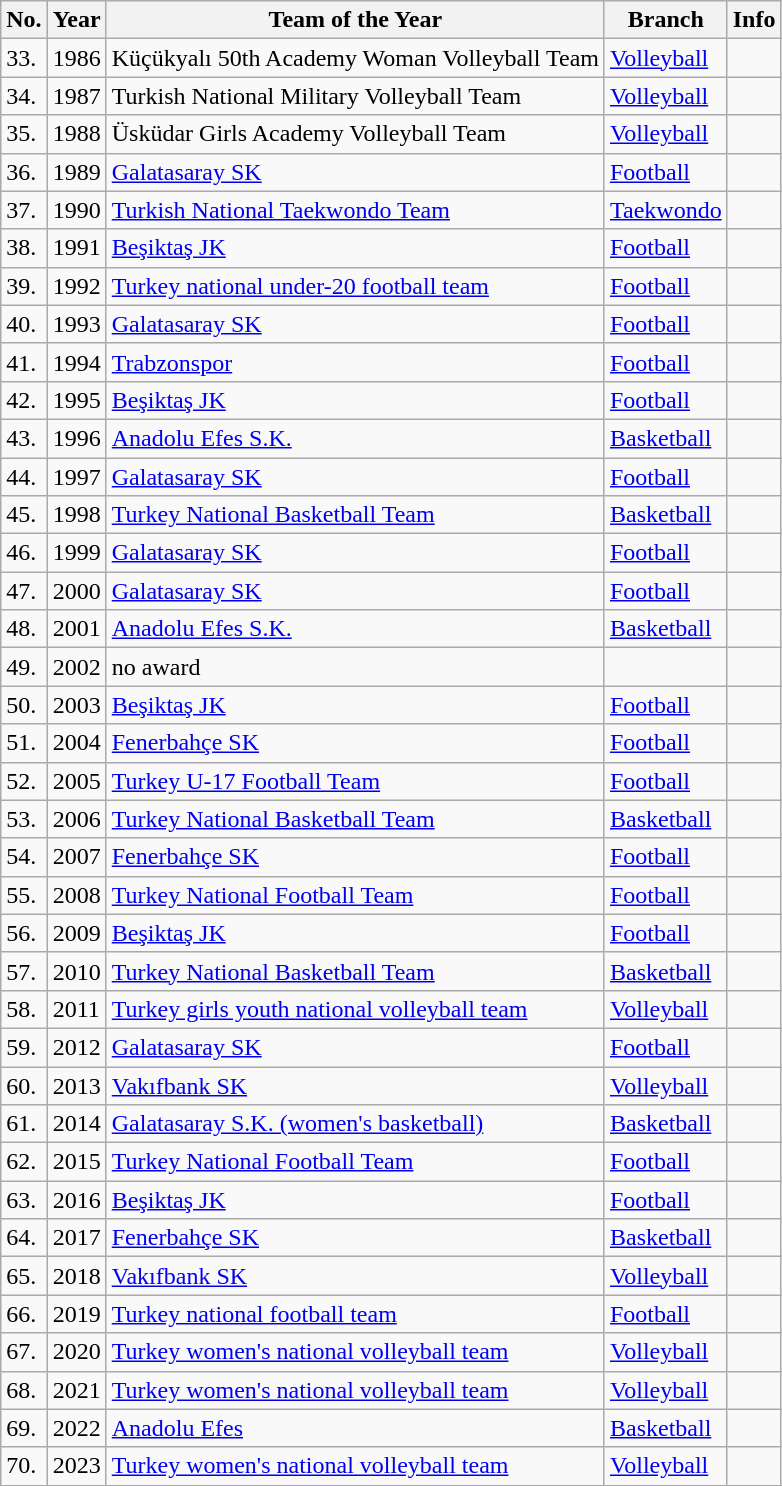<table class="wikitable sortable">
<tr>
<th>No.</th>
<th>Year</th>
<th>Team of the Year</th>
<th>Branch</th>
<th>Info</th>
</tr>
<tr>
<td>33.</td>
<td>1986</td>
<td>Küçükyalı 50th Academy Woman Volleyball Team</td>
<td><a href='#'>Volleyball</a></td>
<td></td>
</tr>
<tr>
<td>34.</td>
<td>1987</td>
<td>Turkish National Military Volleyball Team</td>
<td><a href='#'>Volleyball</a></td>
<td></td>
</tr>
<tr>
<td>35.</td>
<td>1988</td>
<td>Üsküdar Girls Academy Volleyball Team</td>
<td><a href='#'>Volleyball</a></td>
<td></td>
</tr>
<tr>
<td>36.</td>
<td>1989</td>
<td><a href='#'>Galatasaray SK</a></td>
<td><a href='#'>Football</a></td>
<td></td>
</tr>
<tr>
<td>37.</td>
<td>1990</td>
<td><a href='#'>Turkish National Taekwondo Team</a></td>
<td><a href='#'>Taekwondo</a></td>
<td></td>
</tr>
<tr>
<td>38.</td>
<td>1991</td>
<td><a href='#'>Beşiktaş JK</a></td>
<td><a href='#'>Football</a></td>
<td></td>
</tr>
<tr>
<td>39.</td>
<td>1992</td>
<td><a href='#'>Turkey national under-20 football team</a></td>
<td><a href='#'>Football</a></td>
<td></td>
</tr>
<tr>
<td>40.</td>
<td>1993</td>
<td><a href='#'>Galatasaray SK</a></td>
<td><a href='#'>Football</a></td>
<td></td>
</tr>
<tr>
<td>41.</td>
<td>1994</td>
<td><a href='#'>Trabzonspor</a></td>
<td><a href='#'>Football</a></td>
<td></td>
</tr>
<tr>
<td>42.</td>
<td>1995</td>
<td><a href='#'>Beşiktaş JK</a></td>
<td><a href='#'>Football</a></td>
<td></td>
</tr>
<tr>
<td>43.</td>
<td>1996</td>
<td><a href='#'>Anadolu Efes S.K.</a></td>
<td><a href='#'>Basketball</a></td>
<td></td>
</tr>
<tr>
<td>44.</td>
<td>1997</td>
<td><a href='#'>Galatasaray SK</a></td>
<td><a href='#'>Football</a></td>
<td></td>
</tr>
<tr>
<td>45.</td>
<td>1998</td>
<td><a href='#'>Turkey National Basketball Team</a></td>
<td><a href='#'>Basketball</a></td>
<td></td>
</tr>
<tr>
<td>46.</td>
<td>1999</td>
<td><a href='#'>Galatasaray SK</a></td>
<td><a href='#'>Football</a></td>
<td></td>
</tr>
<tr>
<td>47.</td>
<td>2000</td>
<td><a href='#'>Galatasaray SK</a></td>
<td><a href='#'>Football</a></td>
<td></td>
</tr>
<tr>
<td>48.</td>
<td>2001</td>
<td><a href='#'>Anadolu Efes S.K.</a></td>
<td><a href='#'>Basketball</a></td>
<td></td>
</tr>
<tr>
<td>49.</td>
<td>2002</td>
<td>no award</td>
<td></td>
<td></td>
</tr>
<tr>
<td>50.</td>
<td>2003</td>
<td><a href='#'>Beşiktaş JK</a></td>
<td><a href='#'>Football</a></td>
<td></td>
</tr>
<tr>
<td>51.</td>
<td>2004</td>
<td><a href='#'>Fenerbahçe SK</a></td>
<td><a href='#'>Football</a></td>
<td></td>
</tr>
<tr>
<td>52.</td>
<td>2005</td>
<td><a href='#'>Turkey U-17 Football Team</a></td>
<td><a href='#'>Football</a></td>
<td></td>
</tr>
<tr>
<td>53.</td>
<td>2006</td>
<td><a href='#'>Turkey National Basketball Team</a></td>
<td><a href='#'>Basketball</a></td>
<td></td>
</tr>
<tr>
<td>54.</td>
<td>2007</td>
<td><a href='#'>Fenerbahçe SK</a></td>
<td><a href='#'>Football</a></td>
<td></td>
</tr>
<tr>
<td>55.</td>
<td>2008</td>
<td><a href='#'>Turkey National Football Team</a></td>
<td><a href='#'>Football</a></td>
<td></td>
</tr>
<tr>
<td>56.</td>
<td>2009</td>
<td><a href='#'>Beşiktaş JK</a></td>
<td><a href='#'>Football</a></td>
<td></td>
</tr>
<tr>
<td>57.</td>
<td>2010</td>
<td><a href='#'>Turkey National Basketball Team</a></td>
<td><a href='#'>Basketball</a></td>
<td></td>
</tr>
<tr>
<td>58.</td>
<td>2011</td>
<td><a href='#'>Turkey girls youth national volleyball team</a></td>
<td><a href='#'>Volleyball</a></td>
<td></td>
</tr>
<tr>
<td>59.</td>
<td>2012</td>
<td><a href='#'>Galatasaray SK</a></td>
<td><a href='#'>Football</a></td>
<td></td>
</tr>
<tr>
<td>60.</td>
<td>2013</td>
<td><a href='#'>Vakıfbank SK</a></td>
<td><a href='#'>Volleyball</a></td>
<td></td>
</tr>
<tr>
<td>61.</td>
<td>2014</td>
<td><a href='#'>Galatasaray S.K. (women's basketball)</a></td>
<td><a href='#'>Basketball</a></td>
<td></td>
</tr>
<tr>
<td>62.</td>
<td>2015</td>
<td><a href='#'>Turkey National Football Team</a></td>
<td><a href='#'>Football</a></td>
<td></td>
</tr>
<tr>
<td>63.</td>
<td>2016</td>
<td><a href='#'>Beşiktaş JK</a></td>
<td><a href='#'>Football</a></td>
<td></td>
</tr>
<tr>
<td>64.</td>
<td>2017</td>
<td><a href='#'>Fenerbahçe SK</a></td>
<td><a href='#'>Basketball</a></td>
<td></td>
</tr>
<tr>
<td>65.</td>
<td>2018</td>
<td><a href='#'>Vakıfbank SK</a></td>
<td><a href='#'>Volleyball</a></td>
<td></td>
</tr>
<tr>
<td>66.</td>
<td>2019</td>
<td><a href='#'>Turkey national football team</a></td>
<td><a href='#'>Football</a></td>
<td></td>
</tr>
<tr>
<td>67.</td>
<td>2020</td>
<td><a href='#'>Turkey women's national volleyball team</a></td>
<td><a href='#'>Volleyball</a></td>
<td></td>
</tr>
<tr>
<td>68.</td>
<td>2021</td>
<td><a href='#'>Turkey women's national volleyball team</a></td>
<td><a href='#'>Volleyball</a></td>
<td></td>
</tr>
<tr>
<td>69.</td>
<td>2022</td>
<td><a href='#'>Anadolu Efes</a></td>
<td><a href='#'>Basketball</a></td>
<td></td>
</tr>
<tr>
<td>70.</td>
<td>2023</td>
<td><a href='#'>Turkey women's national volleyball team</a></td>
<td><a href='#'>Volleyball</a></td>
<td></td>
</tr>
</table>
